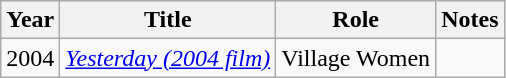<table class="wikitable sortable">
<tr>
<th scope="col">Year</th>
<th scope="col">Title</th>
<th scope="col">Role</th>
<th scope="col" class="unsortable">Notes</th>
</tr>
<tr>
<td>2004</td>
<td><em><a href='#'>Yesterday (2004 film)</a></em></td>
<td>Village Women</td>
<td></td>
</tr>
</table>
